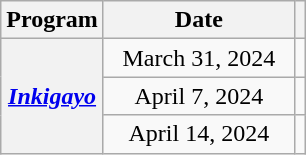<table class="wikitable plainrowheaders sortable" style="text-align:center">
<tr>
<th scope="col">Program</th>
<th scope="col" width="120">Date</th>
<th scope="col" class="unsortable"></th>
</tr>
<tr>
<th scope="row" rowspan="3"><em><a href='#'>Inkigayo</a></em></th>
<td>March 31, 2024</td>
<td></td>
</tr>
<tr>
<td>April 7, 2024</td>
<td></td>
</tr>
<tr>
<td>April 14, 2024</td>
<td></td>
</tr>
</table>
